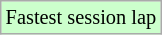<table class="wikitable" style="font-size: 85%;">
<tr style="background:#ccffcc;">
<td>Fastest session lap</td>
</tr>
</table>
